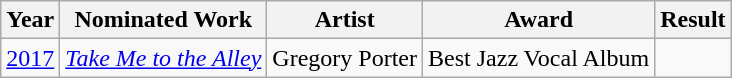<table class="wikitable">
<tr>
<th>Year</th>
<th>Nominated Work</th>
<th>Artist</th>
<th>Award</th>
<th>Result</th>
</tr>
<tr>
<td><a href='#'>2017</a></td>
<td><em><a href='#'>Take Me to the Alley</a></em></td>
<td>Gregory Porter</td>
<td>Best Jazz Vocal Album</td>
<td></td>
</tr>
</table>
